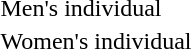<table>
<tr>
<td>Men's individual<br></td>
<td></td>
<td></td>
<td></td>
</tr>
<tr>
<td>Women's individual<br></td>
<td></td>
<td></td>
<td></td>
</tr>
</table>
